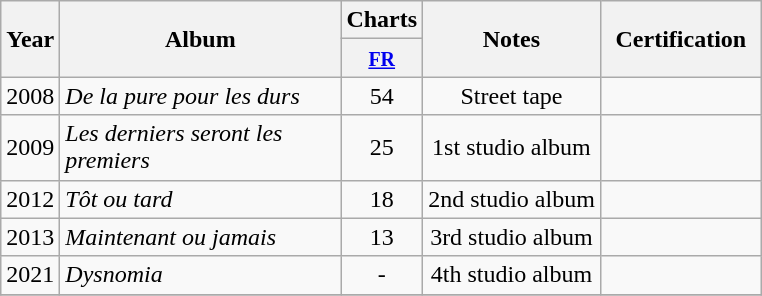<table class="wikitable">
<tr>
<th align="center" rowspan="2">Year</th>
<th align="center" rowspan="2" width="180">Album</th>
<th align="center" colspan="1">Charts</th>
<th align="center" rowspan="2">Notes</th>
<th align="center" rowspan="2" width="100">Certification</th>
</tr>
<tr>
<th width="20"><small><a href='#'>FR</a></small><br></th>
</tr>
<tr>
<td align="center">2008</td>
<td><em>De la pure pour les durs</em></td>
<td align="center">54</td>
<td align="center">Street tape</td>
<td align="center"></td>
</tr>
<tr>
<td align="center">2009</td>
<td><em>Les derniers seront les premiers</em></td>
<td align="center">25</td>
<td align="center">1st studio album</td>
<td align="center"></td>
</tr>
<tr>
<td align="center">2012</td>
<td><em>Tôt ou tard</em></td>
<td align="center">18</td>
<td align="center">2nd studio album</td>
<td align="center"></td>
</tr>
<tr>
<td align="center">2013</td>
<td><em>Maintenant ou jamais</em></td>
<td align="center">13</td>
<td align="center">3rd studio album</td>
<td align="center"></td>
</tr>
<tr>
<td align="center">2021</td>
<td><em>Dysnomia</em></td>
<td align="center">-</td>
<td align="center">4th studio album</td>
<td align="center"></td>
</tr>
<tr>
</tr>
</table>
